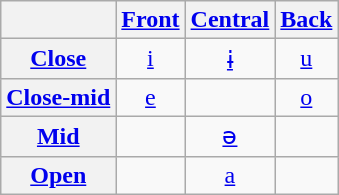<table class="wikitable" style=text-align:center>
<tr>
<th></th>
<th><a href='#'>Front</a></th>
<th><a href='#'>Central</a></th>
<th><a href='#'>Back</a></th>
</tr>
<tr align="center">
<th><a href='#'>Close</a></th>
<td><a href='#'>i</a></td>
<td><a href='#'>ɨ</a></td>
<td><a href='#'>u</a></td>
</tr>
<tr align="center">
<th><a href='#'>Close-mid</a></th>
<td><a href='#'>e</a></td>
<td></td>
<td><a href='#'>o</a></td>
</tr>
<tr>
<th><a href='#'>Mid</a></th>
<td></td>
<td><a href='#'>ə</a></td>
<td></td>
</tr>
<tr align="center">
<th><a href='#'>Open</a></th>
<td></td>
<td><a href='#'>a</a></td>
<td></td>
</tr>
</table>
